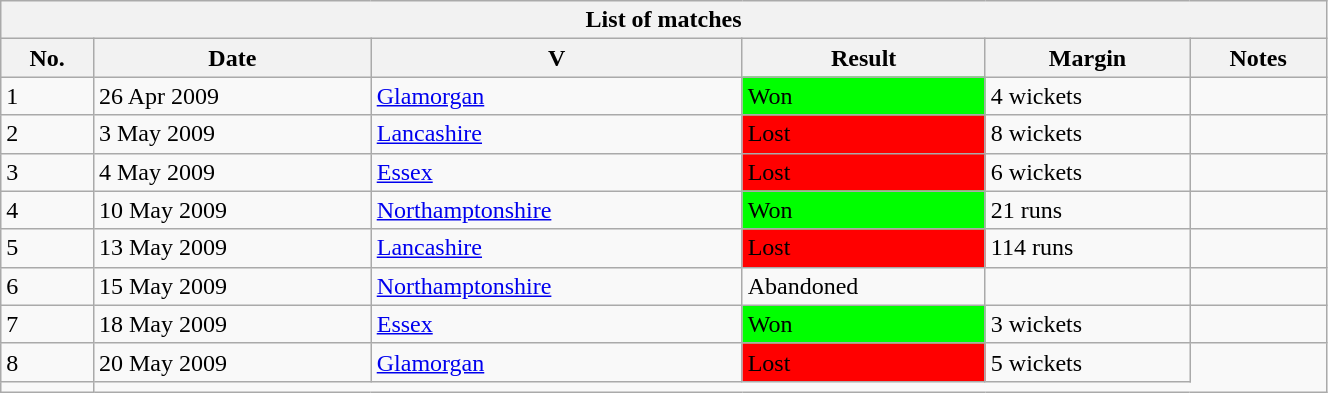<table class="wikitable" width="70%">
<tr>
<th bgcolor="#efefef" colspan=6>List of  matches</th>
</tr>
<tr bgcolor="#efefef">
<th>No.</th>
<th>Date</th>
<th>V</th>
<th>Result</th>
<th>Margin</th>
<th>Notes</th>
</tr>
<tr>
<td>1</td>
<td>26 Apr 2009</td>
<td><a href='#'>Glamorgan</a> <br> </td>
<td bgcolor="#00FF00">Won</td>
<td>4 wickets</td>
<td></td>
</tr>
<tr>
<td>2</td>
<td>3 May 2009</td>
<td><a href='#'>Lancashire</a> <br> </td>
<td bgcolor="#FF0000">Lost</td>
<td>8 wickets</td>
<td></td>
</tr>
<tr>
<td>3</td>
<td>4 May 2009</td>
<td><a href='#'>Essex</a>  <br> </td>
<td bgcolor="#FF0000">Lost</td>
<td>6 wickets</td>
<td></td>
</tr>
<tr>
<td>4</td>
<td>10 May 2009</td>
<td><a href='#'>Northamptonshire</a> <br> </td>
<td bgcolor="#00FF00">Won</td>
<td>21 runs</td>
<td></td>
</tr>
<tr>
<td>5</td>
<td>13 May 2009</td>
<td><a href='#'>Lancashire</a> <br> </td>
<td bgcolor="#FF0000">Lost</td>
<td>114 runs</td>
<td></td>
</tr>
<tr>
<td>6</td>
<td>15 May 2009</td>
<td><a href='#'>Northamptonshire</a> <br> </td>
<td>Abandoned</td>
<td></td>
<td></td>
</tr>
<tr>
<td>7</td>
<td>18 May 2009</td>
<td><a href='#'>Essex</a>  <br> </td>
<td bgcolor="#00FF00">Won</td>
<td>3 wickets</td>
<td></td>
</tr>
<tr>
<td>8</td>
<td>20 May 2009</td>
<td><a href='#'>Glamorgan</a> <br> </td>
<td bgcolor="#FF0000">Lost</td>
<td>5 wickets</td>
</tr>
<tr>
<td></td>
</tr>
</table>
